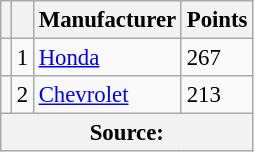<table class="wikitable" style="font-size: 95%;">
<tr>
<th scope="col"></th>
<th scope="col"></th>
<th scope="col">Manufacturer</th>
<th scope="col">Points</th>
</tr>
<tr>
<td align="left"></td>
<td align="center">1</td>
<td><a href='#'>Honda</a></td>
<td>267</td>
</tr>
<tr>
<td align="left"></td>
<td align="center">2</td>
<td><a href='#'>Chevrolet</a></td>
<td>213</td>
</tr>
<tr>
<th colspan=4>Source:</th>
</tr>
</table>
